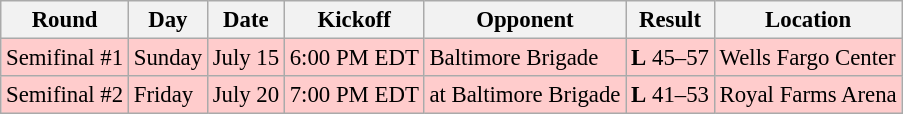<table class="wikitable" style="font-size: 95%;">
<tr>
<th>Round</th>
<th>Day</th>
<th>Date</th>
<th>Kickoff</th>
<th>Opponent</th>
<th>Result</th>
<th>Location</th>
</tr>
<tr style=background:#ffcccc>
<td>Semifinal #1</td>
<td>Sunday</td>
<td>July 15</td>
<td>6:00 PM EDT</td>
<td>Baltimore Brigade</td>
<td><strong>L</strong> 45–57</td>
<td>Wells Fargo Center</td>
</tr>
<tr style=background:#ffcccc>
<td>Semifinal #2</td>
<td>Friday</td>
<td>July 20</td>
<td>7:00 PM EDT</td>
<td>at Baltimore Brigade</td>
<td><strong>L</strong> 41–53</td>
<td>Royal Farms Arena</td>
</tr>
</table>
